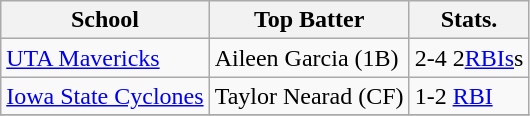<table class="wikitable">
<tr>
<th>School</th>
<th>Top Batter</th>
<th>Stats.</th>
</tr>
<tr>
<td><a href='#'>UTA Mavericks</a></td>
<td>Aileen Garcia (1B)</td>
<td>2-4  2<a href='#'>RBIs</a>s</td>
</tr>
<tr>
<td><a href='#'>Iowa State Cyclones</a></td>
<td>Taylor Nearad (CF)</td>
<td>1-2  <a href='#'>RBI</a></td>
</tr>
<tr>
</tr>
</table>
